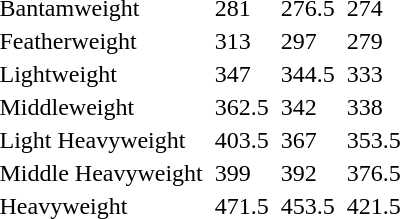<table>
<tr>
<td>Bantamweight</td>
<td></td>
<td>281</td>
<td></td>
<td>276.5</td>
<td></td>
<td>274</td>
</tr>
<tr>
<td>Featherweight</td>
<td></td>
<td>313</td>
<td></td>
<td>297</td>
<td></td>
<td>279</td>
</tr>
<tr>
<td>Lightweight</td>
<td></td>
<td>347</td>
<td></td>
<td>344.5</td>
<td></td>
<td>333</td>
</tr>
<tr>
<td>Middleweight</td>
<td></td>
<td>362.5</td>
<td></td>
<td>342</td>
<td></td>
<td>338</td>
</tr>
<tr>
<td>Light Heavyweight</td>
<td></td>
<td>403.5</td>
<td></td>
<td>367</td>
<td></td>
<td>353.5</td>
</tr>
<tr>
<td nowrap>Middle Heavyweight</td>
<td></td>
<td>399</td>
<td></td>
<td>392</td>
<td></td>
<td>376.5</td>
</tr>
<tr>
<td>Heavyweight</td>
<td></td>
<td>471.5</td>
<td></td>
<td>453.5</td>
<td></td>
<td>421.5</td>
</tr>
</table>
